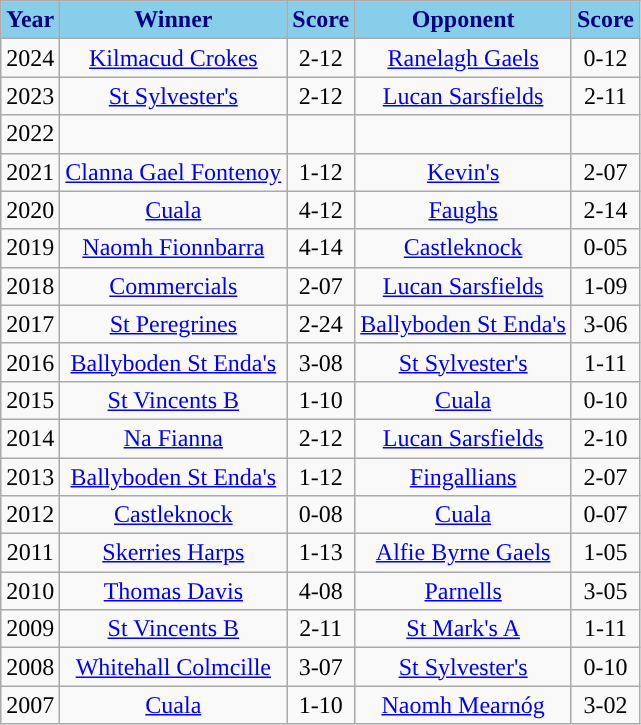<table class="wikitable" style="text-align:center;">
<tr>
<th style="background:skyblue;color:navy;">Year</th>
<th style="background:skyblue;color:navy;">Winner</th>
<th style="background:skyblue;color:navy;">Score</th>
<th style="background:skyblue;color:navy;">Opponent</th>
<th style="background:skyblue;color:navy;">Score</th>
</tr>
<tr>
<td>2024</td>
<td><a href='#'>Kilmacud Crokes</a></td>
<td>2-12</td>
<td><a href='#'>Ranelagh Gaels</a></td>
<td>0-12</td>
</tr>
<tr>
<td>2023</td>
<td><a href='#'>St Sylvester's</a></td>
<td>2-12</td>
<td><a href='#'>Lucan Sarsfields</a></td>
<td>2-11</td>
</tr>
<tr>
<td>2022</td>
<td></td>
<td></td>
<td></td>
<td></td>
</tr>
<tr>
<td>2021</td>
<td><a href='#'>Clanna Gael Fontenoy</a></td>
<td>1-12</td>
<td><a href='#'>Kevin's</a></td>
<td>2-07</td>
</tr>
<tr>
<td>2020</td>
<td><a href='#'>Cuala</a></td>
<td>4-12</td>
<td><a href='#'>Faughs</a></td>
<td>2-14</td>
</tr>
<tr>
<td>2019</td>
<td><a href='#'>Naomh Fionnbarra</a></td>
<td>4-14</td>
<td><a href='#'>Castleknock</a></td>
<td>0-05</td>
</tr>
<tr>
<td>2018</td>
<td><a href='#'>Commercials</a></td>
<td>2-07</td>
<td><a href='#'>Lucan Sarsfields</a></td>
<td>1-09</td>
</tr>
<tr>
<td>2017</td>
<td><a href='#'>St Peregrines</a></td>
<td>2-24</td>
<td><a href='#'>Ballyboden St Enda's</a></td>
<td>3-06</td>
</tr>
<tr>
<td>2016</td>
<td><a href='#'>Ballyboden St Enda's</a></td>
<td>3-08</td>
<td><a href='#'>St Sylvester's</a></td>
<td>1-11</td>
</tr>
<tr>
<td>2015</td>
<td><a href='#'>St Vincents B</a></td>
<td>1-10</td>
<td><a href='#'>Cuala</a></td>
<td>0-10</td>
</tr>
<tr>
<td>2014</td>
<td><a href='#'>Na Fianna</a></td>
<td>2-12</td>
<td><a href='#'>Lucan Sarsfields</a></td>
<td>2-10</td>
</tr>
<tr>
<td>2013</td>
<td><a href='#'>Ballyboden St Enda's</a></td>
<td>1-12</td>
<td><a href='#'>Fingallians</a></td>
<td>2-07</td>
</tr>
<tr>
<td>2012</td>
<td><a href='#'>Castleknock</a></td>
<td>0-08</td>
<td><a href='#'>Cuala</a></td>
<td>0-07</td>
</tr>
<tr>
<td>2011</td>
<td><a href='#'>Skerries Harps</a></td>
<td>1-13</td>
<td><a href='#'>Alfie Byrne Gaels</a></td>
<td>1-05</td>
</tr>
<tr>
<td>2010</td>
<td><a href='#'>Thomas Davis</a></td>
<td>4-08</td>
<td><a href='#'>Parnells</a></td>
<td>3-05</td>
</tr>
<tr>
<td>2009</td>
<td><a href='#'>St Vincents B</a></td>
<td>2-11</td>
<td><a href='#'>St Mark's A</a></td>
<td>1-11</td>
</tr>
<tr>
<td>2008</td>
<td><a href='#'>Whitehall Colmcille</a></td>
<td>3-07</td>
<td><a href='#'>St Sylvester's</a></td>
<td>0-10</td>
</tr>
<tr>
<td>2007</td>
<td><a href='#'>Cuala</a></td>
<td>1-10</td>
<td><a href='#'>Naomh Mearnóg</a></td>
<td>3-02</td>
</tr>
</table>
